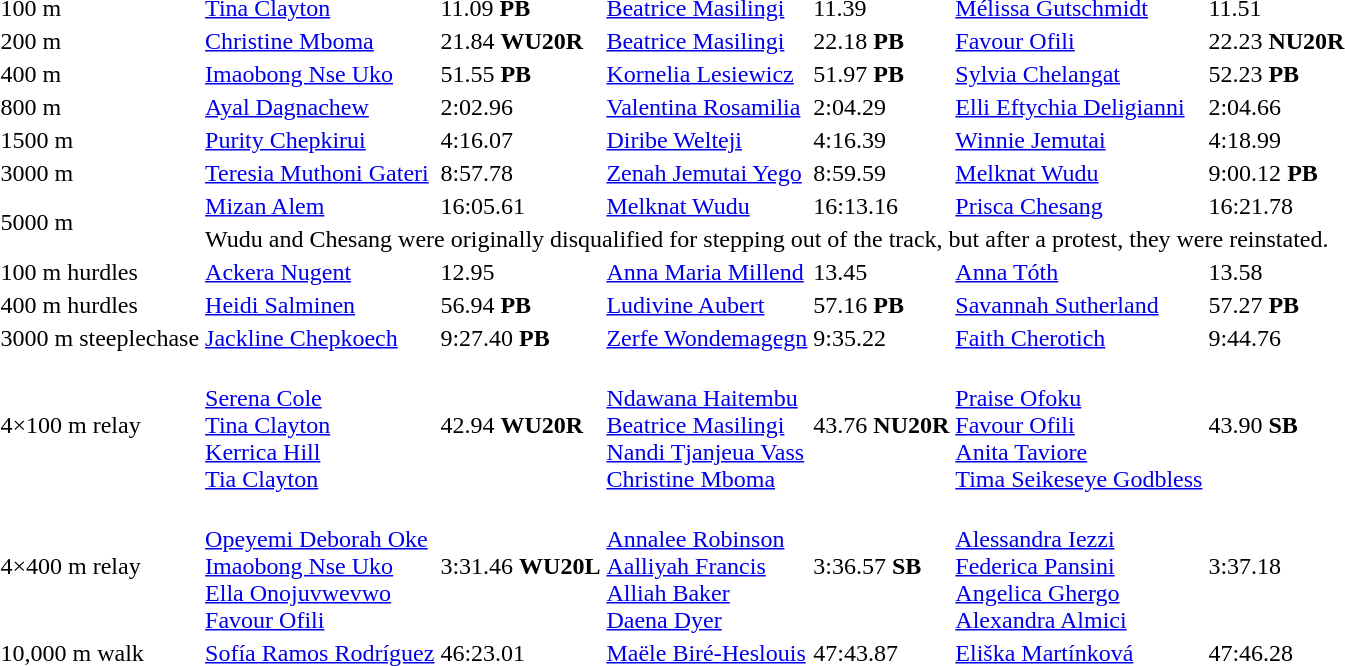<table>
<tr>
<td>100 m<br></td>
<td><a href='#'>Tina Clayton</a><br></td>
<td>11.09 <strong>PB</strong></td>
<td><a href='#'>Beatrice Masilingi</a><br></td>
<td>11.39</td>
<td><a href='#'>Mélissa Gutschmidt</a><br></td>
<td>11.51</td>
</tr>
<tr>
<td>200 m<br></td>
<td><a href='#'>Christine Mboma</a><br></td>
<td>21.84 <strong>WU20R</strong></td>
<td><a href='#'>Beatrice Masilingi</a><br></td>
<td>22.18 <strong>PB</strong></td>
<td><a href='#'>Favour Ofili</a><br></td>
<td>22.23 <strong>NU20R</strong></td>
</tr>
<tr>
<td>400 m<br></td>
<td><a href='#'>Imaobong Nse Uko</a><br></td>
<td>51.55 <strong>PB</strong></td>
<td><a href='#'>Kornelia Lesiewicz</a><br></td>
<td>51.97 <strong>PB</strong></td>
<td><a href='#'>Sylvia Chelangat</a><br></td>
<td>52.23 <strong>PB</strong></td>
</tr>
<tr>
<td>800 m<br></td>
<td><a href='#'>Ayal Dagnachew</a><br></td>
<td>2:02.96</td>
<td><a href='#'>Valentina Rosamilia</a><br></td>
<td>2:04.29</td>
<td><a href='#'>Elli Eftychia Deligianni</a><br></td>
<td>2:04.66</td>
</tr>
<tr>
<td>1500 m<br></td>
<td><a href='#'>Purity Chepkirui</a><br></td>
<td>4:16.07</td>
<td><a href='#'>Diribe Welteji</a><br></td>
<td>4:16.39</td>
<td><a href='#'>Winnie Jemutai</a><br></td>
<td>4:18.99</td>
</tr>
<tr>
<td>3000 m<br></td>
<td><a href='#'>Teresia Muthoni Gateri</a><br></td>
<td>8:57.78</td>
<td><a href='#'>Zenah Jemutai Yego</a><br></td>
<td>8:59.59</td>
<td><a href='#'>Melknat Wudu</a><br></td>
<td>9:00.12 <strong>PB</strong></td>
</tr>
<tr>
<td rowspan=2>5000 m<br></td>
<td><a href='#'>Mizan Alem</a><br></td>
<td>16:05.61</td>
<td><a href='#'>Melknat Wudu</a><br></td>
<td>16:13.16</td>
<td><a href='#'>Prisca Chesang</a><br></td>
<td>16:21.78</td>
</tr>
<tr>
<td colspan=6>Wudu and Chesang were originally disqualified for stepping out of the track, but after a protest, they were reinstated.</td>
</tr>
<tr>
<td>100 m hurdles<br></td>
<td><a href='#'>Ackera Nugent</a><br></td>
<td>12.95</td>
<td><a href='#'>Anna Maria Millend</a><br></td>
<td>13.45</td>
<td><a href='#'>Anna Tóth</a><br></td>
<td>13.58</td>
</tr>
<tr>
<td>400 m hurdles<br></td>
<td><a href='#'>Heidi Salminen</a><br></td>
<td>56.94 <strong>PB</strong></td>
<td><a href='#'>Ludivine Aubert</a><br></td>
<td>57.16 <strong>PB</strong></td>
<td><a href='#'>Savannah Sutherland</a><br></td>
<td>57.27 <strong>PB</strong></td>
</tr>
<tr>
<td>3000 m steeplechase<br></td>
<td><a href='#'>Jackline Chepkoech</a><br></td>
<td>9:27.40 <strong>PB</strong></td>
<td><a href='#'>Zerfe Wondemagegn</a><br></td>
<td>9:35.22</td>
<td><a href='#'>Faith Cherotich</a><br></td>
<td>9:44.76</td>
</tr>
<tr>
<td>4×100 m relay<br></td>
<td><br><a href='#'>Serena Cole</a><br><a href='#'>Tina Clayton</a><br><a href='#'>Kerrica Hill</a><br><a href='#'>Tia Clayton</a></td>
<td>42.94 <strong>WU20R</strong></td>
<td><br><a href='#'>Ndawana Haitembu</a><br><a href='#'>Beatrice Masilingi</a><br><a href='#'>Nandi Tjanjeua Vass</a><br><a href='#'>Christine Mboma</a></td>
<td>43.76 <strong>NU20R</strong></td>
<td><br><a href='#'>Praise Ofoku</a><br><a href='#'>Favour Ofili</a><br><a href='#'>Anita Taviore</a><br><a href='#'>Tima Seikeseye Godbless</a></td>
<td>43.90 <strong>SB</strong></td>
</tr>
<tr>
<td>4×400 m relay<br></td>
<td><br><a href='#'>Opeyemi Deborah Oke</a><br><a href='#'>Imaobong Nse Uko</a><br><a href='#'>Ella Onojuvwevwo</a><br><a href='#'>Favour Ofili</a></td>
<td>3:31.46 <strong>WU20L</strong></td>
<td><br><a href='#'>Annalee Robinson</a><br><a href='#'>Aalliyah Francis</a><br><a href='#'>Alliah Baker</a><br><a href='#'>Daena Dyer</a></td>
<td>3:36.57 <strong>SB</strong></td>
<td><br><a href='#'>Alessandra Iezzi</a><br><a href='#'>Federica Pansini</a><br><a href='#'>Angelica Ghergo</a><br><a href='#'>Alexandra Almici</a></td>
<td>3:37.18</td>
</tr>
<tr>
<td>10,000 m walk<br></td>
<td><a href='#'>Sofía Ramos Rodríguez</a><br></td>
<td>46:23.01</td>
<td><a href='#'>Maële Biré-Heslouis</a><br></td>
<td>47:43.87</td>
<td><a href='#'>Eliška Martínková</a><br></td>
<td>47:46.28</td>
</tr>
</table>
